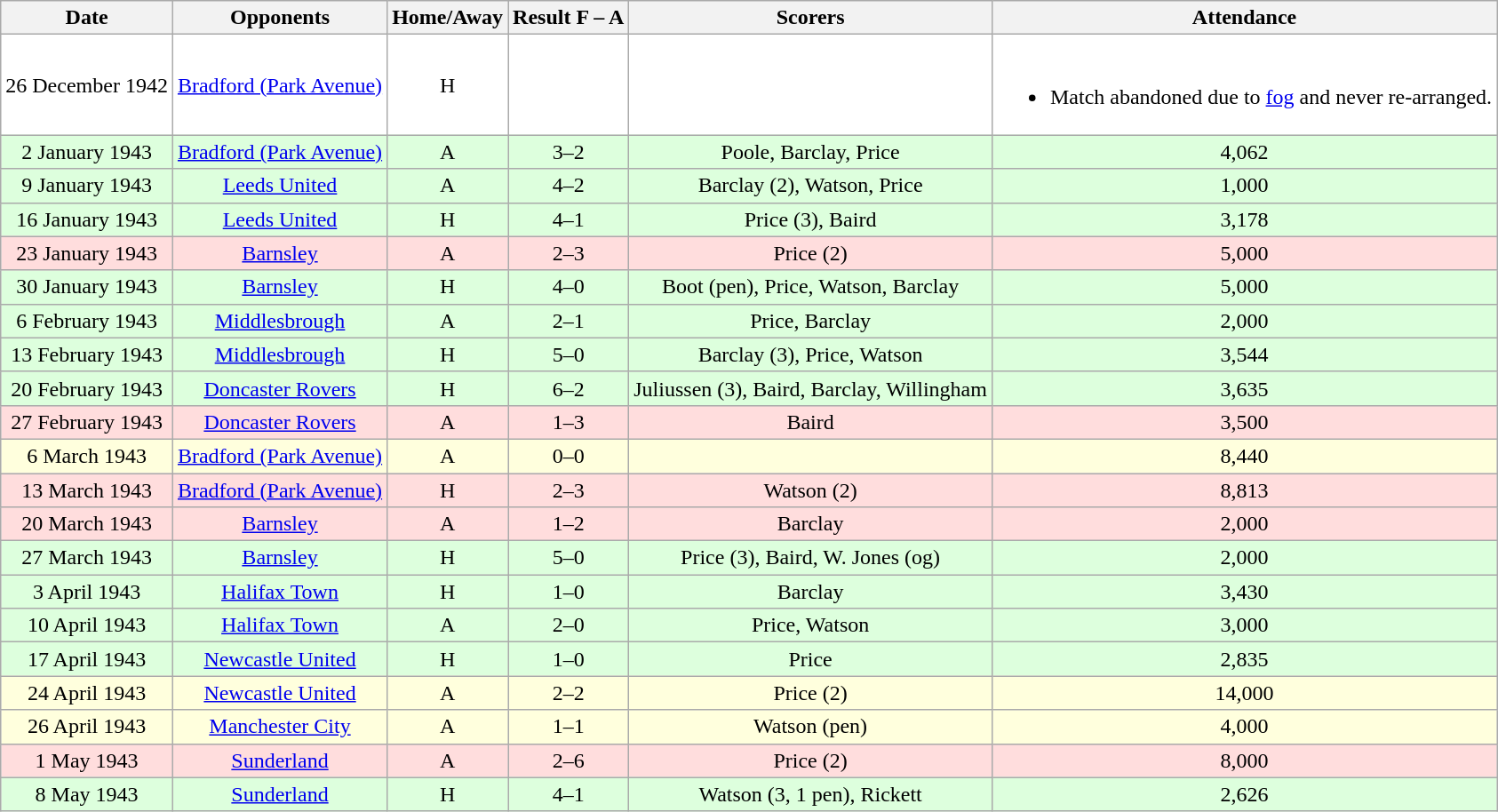<table class="wikitable" style="text-align:center;">
<tr>
<th scope="col">Date</th>
<th scope="col">Opponents</th>
<th scope="col">Home/Away</th>
<th scope="col">Result F – A</th>
<th scope="col">Scorers</th>
<th scope="col">Attendance</th>
</tr>
<tr style="background: #ffffff">
<td>26 December 1942</td>
<td><a href='#'>Bradford (Park Avenue)</a></td>
<td>H</td>
<td></td>
<td></td>
<td><br><ul><li>Match abandoned due to <a href='#'>fog</a> and never re-arranged.</li></ul></td>
</tr>
<tr style="background: #ddffdd">
<td>2 January 1943</td>
<td><a href='#'>Bradford (Park Avenue)</a></td>
<td>A</td>
<td>3–2</td>
<td>Poole, Barclay, Price</td>
<td>4,062</td>
</tr>
<tr style="background: #ddffdd">
<td>9 January 1943</td>
<td><a href='#'>Leeds United</a></td>
<td>A</td>
<td>4–2</td>
<td>Barclay (2), Watson, Price</td>
<td>1,000</td>
</tr>
<tr style="background: #ddffdd">
<td>16 January 1943</td>
<td><a href='#'>Leeds United</a></td>
<td>H</td>
<td>4–1</td>
<td>Price (3), Baird</td>
<td>3,178</td>
</tr>
<tr style="background: #ffdddd">
<td>23 January 1943</td>
<td><a href='#'>Barnsley</a></td>
<td>A</td>
<td>2–3</td>
<td>Price (2)</td>
<td>5,000</td>
</tr>
<tr style="background: #ddffdd">
<td>30 January 1943</td>
<td><a href='#'>Barnsley</a></td>
<td>H</td>
<td>4–0</td>
<td>Boot (pen), Price, Watson, Barclay</td>
<td>5,000</td>
</tr>
<tr style="background: #ddffdd">
<td>6 February 1943</td>
<td><a href='#'>Middlesbrough</a></td>
<td>A</td>
<td>2–1</td>
<td>Price, Barclay</td>
<td>2,000</td>
</tr>
<tr style="background: #ddffdd">
<td>13 February 1943</td>
<td><a href='#'>Middlesbrough</a></td>
<td>H</td>
<td>5–0</td>
<td>Barclay (3), Price, Watson</td>
<td>3,544</td>
</tr>
<tr style="background: #ddffdd">
<td>20 February 1943</td>
<td><a href='#'>Doncaster Rovers</a></td>
<td>H</td>
<td>6–2</td>
<td>Juliussen (3), Baird, Barclay, Willingham</td>
<td>3,635</td>
</tr>
<tr style="background: #ffdddd">
<td>27 February 1943</td>
<td><a href='#'>Doncaster Rovers</a></td>
<td>A</td>
<td>1–3</td>
<td>Baird</td>
<td>3,500</td>
</tr>
<tr style="background: #ffffdd">
<td>6 March 1943</td>
<td><a href='#'>Bradford (Park Avenue)</a></td>
<td>A</td>
<td>0–0</td>
<td></td>
<td>8,440</td>
</tr>
<tr style="background: #ffdddd">
<td>13 March 1943</td>
<td><a href='#'>Bradford (Park Avenue)</a></td>
<td>H</td>
<td>2–3</td>
<td>Watson (2)</td>
<td>8,813</td>
</tr>
<tr style="background: #ffdddd">
<td>20 March 1943</td>
<td><a href='#'>Barnsley</a></td>
<td>A</td>
<td>1–2</td>
<td>Barclay</td>
<td>2,000</td>
</tr>
<tr style="background: #ddffdd">
<td>27 March 1943</td>
<td><a href='#'>Barnsley</a></td>
<td>H</td>
<td>5–0</td>
<td>Price (3), Baird, W. Jones (og)</td>
<td>2,000</td>
</tr>
<tr style="background: #ddffdd">
<td>3 April 1943</td>
<td><a href='#'>Halifax Town</a></td>
<td>H</td>
<td>1–0</td>
<td>Barclay</td>
<td>3,430</td>
</tr>
<tr style="background: #ddffdd">
<td>10 April 1943</td>
<td><a href='#'>Halifax Town</a></td>
<td>A</td>
<td>2–0</td>
<td>Price, Watson</td>
<td>3,000</td>
</tr>
<tr style="background: #ddffdd">
<td>17 April 1943</td>
<td><a href='#'>Newcastle United</a></td>
<td>H</td>
<td>1–0</td>
<td>Price</td>
<td>2,835</td>
</tr>
<tr style="background: #ffffdd">
<td>24 April 1943</td>
<td><a href='#'>Newcastle United</a></td>
<td>A</td>
<td>2–2</td>
<td>Price (2)</td>
<td>14,000</td>
</tr>
<tr style="background: #ffffdd">
<td>26 April 1943</td>
<td><a href='#'>Manchester City</a></td>
<td>A</td>
<td>1–1</td>
<td>Watson (pen)</td>
<td>4,000</td>
</tr>
<tr style="background: #ffdddd">
<td>1 May 1943</td>
<td><a href='#'>Sunderland</a></td>
<td>A</td>
<td>2–6</td>
<td>Price (2)</td>
<td>8,000</td>
</tr>
<tr style="background: #ddffdd">
<td>8 May 1943</td>
<td><a href='#'>Sunderland</a></td>
<td>H</td>
<td>4–1</td>
<td>Watson (3, 1 pen), Rickett</td>
<td>2,626</td>
</tr>
</table>
